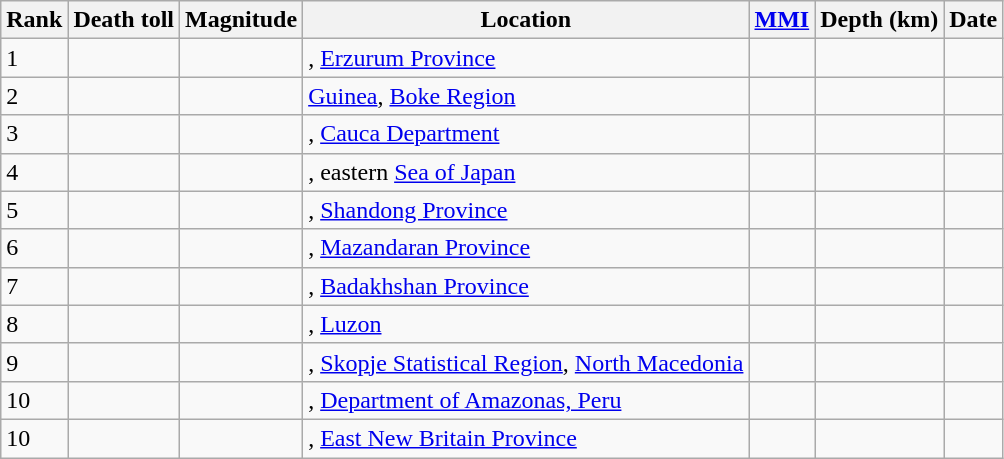<table class="sortable wikitable" style="font-size:100%;">
<tr>
<th>Rank</th>
<th>Death toll</th>
<th>Magnitude</th>
<th>Location</th>
<th><a href='#'>MMI</a></th>
<th>Depth (km)</th>
<th>Date</th>
</tr>
<tr>
<td>1</td>
<td></td>
<td></td>
<td>, <a href='#'>Erzurum Province</a></td>
<td></td>
<td></td>
<td></td>
</tr>
<tr>
<td>2</td>
<td></td>
<td></td>
<td> <a href='#'>Guinea</a>, <a href='#'>Boke Region</a></td>
<td></td>
<td></td>
<td></td>
</tr>
<tr>
<td>3</td>
<td></td>
<td></td>
<td>, <a href='#'>Cauca Department</a></td>
<td></td>
<td></td>
<td></td>
</tr>
<tr>
<td>4</td>
<td></td>
<td></td>
<td>, eastern <a href='#'>Sea of Japan</a></td>
<td></td>
<td></td>
<td></td>
</tr>
<tr>
<td>5</td>
<td></td>
<td></td>
<td>, <a href='#'>Shandong Province</a></td>
<td></td>
<td></td>
<td></td>
</tr>
<tr>
<td>6</td>
<td></td>
<td></td>
<td>, <a href='#'>Mazandaran Province</a></td>
<td></td>
<td></td>
<td></td>
</tr>
<tr>
<td>7</td>
<td></td>
<td></td>
<td>, <a href='#'>Badakhshan Province</a></td>
<td></td>
<td></td>
<td></td>
</tr>
<tr>
<td>8</td>
<td></td>
<td></td>
<td>, <a href='#'>Luzon</a></td>
<td></td>
<td></td>
<td></td>
</tr>
<tr>
<td>9</td>
<td></td>
<td></td>
<td>, <a href='#'>Skopje Statistical Region</a>, <a href='#'>North Macedonia</a></td>
<td></td>
<td></td>
<td></td>
</tr>
<tr>
<td>10</td>
<td></td>
<td></td>
<td>, <a href='#'>Department of Amazonas, Peru</a></td>
<td></td>
<td></td>
<td></td>
</tr>
<tr>
<td>10</td>
<td></td>
<td></td>
<td>, <a href='#'>East New Britain Province</a></td>
<td></td>
<td></td>
<td></td>
</tr>
</table>
